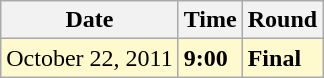<table class="wikitable">
<tr>
<th>Date</th>
<th>Time</th>
<th>Round</th>
</tr>
<tr style=background:lemonchiffon>
<td>October 22, 2011</td>
<td><strong>9:00</strong></td>
<td><strong>Final</strong></td>
</tr>
</table>
